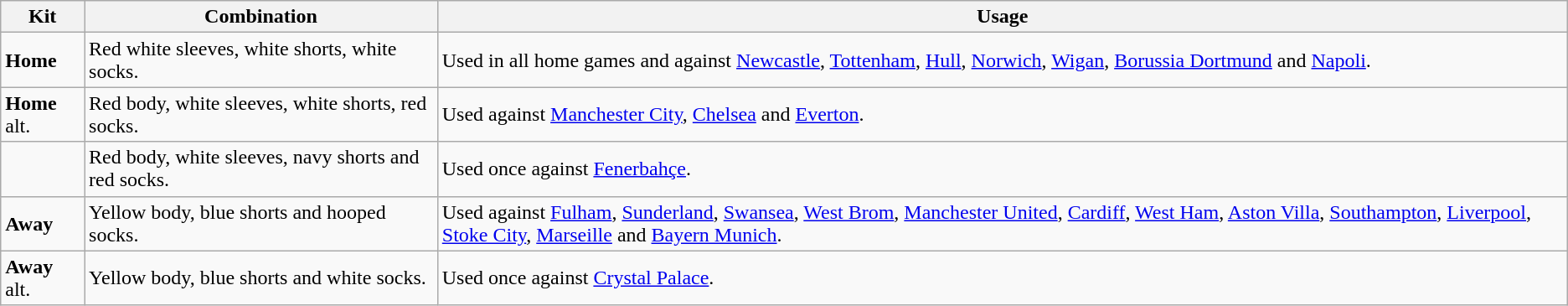<table class="wikitable">
<tr>
<th>Kit</th>
<th>Combination</th>
<th>Usage</th>
</tr>
<tr>
<td><strong>Home</strong></td>
<td>Red white sleeves, white shorts, white socks.</td>
<td>Used in all home games and against <a href='#'>Newcastle</a>, <a href='#'>Tottenham</a>, <a href='#'>Hull</a>, <a href='#'>Norwich</a>, <a href='#'>Wigan</a>, <a href='#'>Borussia Dortmund</a> and <a href='#'>Napoli</a>.</td>
</tr>
<tr>
<td><strong>Home</strong> alt.</td>
<td>Red body, white sleeves, white shorts, red socks.</td>
<td>Used against <a href='#'>Manchester City</a>, <a href='#'>Chelsea</a> and <a href='#'>Everton</a>.</td>
</tr>
<tr>
<td></td>
<td>Red body, white sleeves, navy shorts and red socks.</td>
<td>Used once against <a href='#'>Fenerbahçe</a>.</td>
</tr>
<tr>
<td><strong>Away</strong></td>
<td>Yellow body, blue shorts and hooped socks.</td>
<td>Used against <a href='#'>Fulham</a>, <a href='#'>Sunderland</a>, <a href='#'>Swansea</a>, <a href='#'>West Brom</a>, <a href='#'>Manchester United</a>, <a href='#'>Cardiff</a>, <a href='#'>West Ham</a>, <a href='#'>Aston Villa</a>, <a href='#'>Southampton</a>, <a href='#'>Liverpool</a>, <a href='#'>Stoke City</a>, <a href='#'>Marseille</a> and <a href='#'>Bayern Munich</a>.</td>
</tr>
<tr>
<td><strong>Away</strong> alt.</td>
<td>Yellow body, blue shorts and white socks.</td>
<td>Used once against <a href='#'>Crystal Palace</a>.</td>
</tr>
</table>
